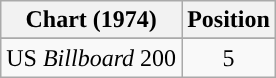<table class="wikitable">
<tr>
<th>Chart (1974)</th>
<th>Position</th>
</tr>
<tr>
</tr>
<tr>
<td>US <em>Billboard</em> 200</td>
<td style="text-align:center;">5</td>
</tr>
</table>
